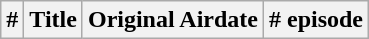<table class="wikitable plainrowheaders">
<tr>
<th style=" background-colour: #AE1C26;">#</th>
<th style="background-colour: #AE1C26;">Title</th>
<th style="background-colour: #AE1C26;">Original Airdate</th>
<th style="background-colour: #AE1C26;"># episode<br>








</th>
</tr>
</table>
